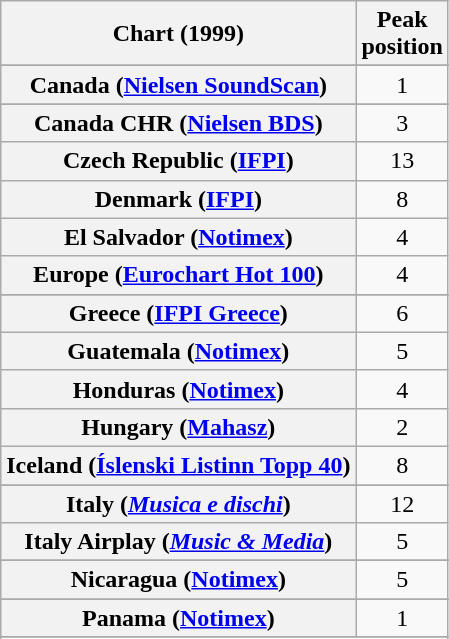<table class="wikitable sortable plainrowheaders" style="text-align:center">
<tr>
<th>Chart (1999)</th>
<th>Peak<br>position</th>
</tr>
<tr>
</tr>
<tr>
</tr>
<tr>
</tr>
<tr>
</tr>
<tr>
<th scope="row">Canada (<a href='#'>Nielsen SoundScan</a>)</th>
<td>1</td>
</tr>
<tr>
</tr>
<tr>
</tr>
<tr>
</tr>
<tr>
<th scope="row">Canada CHR (<a href='#'>Nielsen BDS</a>)</th>
<td>3</td>
</tr>
<tr>
<th scope="row">Czech Republic (<a href='#'>IFPI</a>)</th>
<td>13</td>
</tr>
<tr>
<th scope="row">Denmark (<a href='#'>IFPI</a>)</th>
<td>8</td>
</tr>
<tr>
<th scope="row">El Salvador (<a href='#'>Notimex</a>)</th>
<td>4</td>
</tr>
<tr>
<th scope="row">Europe (<a href='#'>Eurochart Hot 100</a>)</th>
<td>4</td>
</tr>
<tr>
</tr>
<tr>
</tr>
<tr>
</tr>
<tr>
<th scope="row">Greece (<a href='#'>IFPI Greece</a>)</th>
<td>6</td>
</tr>
<tr>
<th scope="row">Guatemala (<a href='#'>Notimex</a>)</th>
<td>5</td>
</tr>
<tr>
<th scope="row">Honduras (<a href='#'>Notimex</a>)</th>
<td>4</td>
</tr>
<tr>
<th scope="row">Hungary (<a href='#'>Mahasz</a>)</th>
<td>2</td>
</tr>
<tr>
<th scope="row">Iceland (<a href='#'>Íslenski Listinn Topp 40</a>)</th>
<td>8</td>
</tr>
<tr>
</tr>
<tr>
<th scope="row">Italy (<em><a href='#'>Musica e dischi</a></em>)</th>
<td>12</td>
</tr>
<tr>
<th scope="row">Italy Airplay (<em><a href='#'>Music & Media</a></em>)</th>
<td>5</td>
</tr>
<tr>
</tr>
<tr>
</tr>
<tr>
</tr>
<tr>
<th scope="row">Nicaragua (<a href='#'>Notimex</a>)</th>
<td>5</td>
</tr>
<tr>
</tr>
<tr>
<th scope="row">Panama (<a href='#'>Notimex</a>)</th>
<td>1</td>
</tr>
<tr>
</tr>
<tr>
</tr>
<tr>
</tr>
<tr>
</tr>
<tr>
</tr>
<tr>
</tr>
<tr>
</tr>
<tr>
</tr>
<tr>
</tr>
<tr>
</tr>
<tr>
</tr>
<tr>
</tr>
</table>
